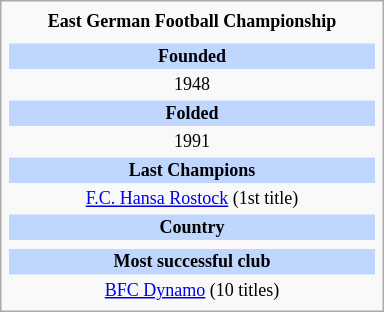<table class="infobox football" style="width: 16em; text-align: center">
<tr>
<th style="font-size: 12px;">East German Football Championship</th>
</tr>
<tr>
<td style="font-size: 12px;"></td>
</tr>
<tr>
<td style="font-size: 12px; background: #BFD7FF;"><strong>Founded</strong></td>
</tr>
<tr>
<td style="font-size: 12px;">1948</td>
</tr>
<tr>
<td style="font-size: 12px; background: #BFD7FF;"><strong>Folded</strong></td>
</tr>
<tr>
<td style="font-size: 12px;">1991</td>
</tr>
<tr>
<td style="font-size: 12px; background: #BFD7FF;"><strong>Last Champions</strong></td>
</tr>
<tr>
<td style="font-size: 12px;"><a href='#'>F.C. Hansa Rostock</a> (1st title)</td>
</tr>
<tr>
<td style="font-size: 12px; background: #BFD7FF;"><strong>Country</strong></td>
</tr>
<tr>
<td style="font-size: 12px;"></td>
</tr>
<tr>
<td style="font-size: 12px; background: #BFD7FF;"><strong>Most successful club</strong></td>
</tr>
<tr>
<td style="font-size: 12px;"><a href='#'>BFC Dynamo</a> (10 titles)</td>
</tr>
</table>
